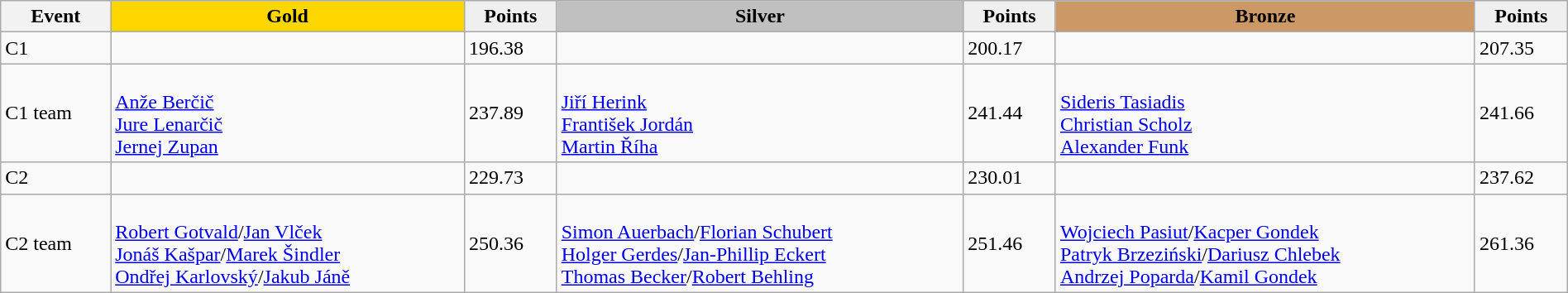<table class="wikitable" width=100%>
<tr>
<th>Event</th>
<td align=center bgcolor="gold"><strong>Gold</strong></td>
<td align=center bgcolor="EFEFEF"><strong>Points</strong></td>
<td align=center bgcolor="silver"><strong>Silver</strong></td>
<td align=center bgcolor="EFEFEF"><strong>Points</strong></td>
<td align=center bgcolor="CC9966"><strong>Bronze</strong></td>
<td align=center bgcolor="EFEFEF"><strong>Points</strong></td>
</tr>
<tr>
<td>C1</td>
<td></td>
<td>196.38</td>
<td></td>
<td>200.17</td>
<td></td>
<td>207.35</td>
</tr>
<tr>
<td>C1 team</td>
<td><br><a href='#'>Anže Berčič</a><br><a href='#'>Jure Lenarčič</a><br><a href='#'>Jernej Zupan</a></td>
<td>237.89</td>
<td><br><a href='#'>Jiří Herink</a><br><a href='#'>František Jordán</a><br><a href='#'>Martin Říha</a></td>
<td>241.44</td>
<td><br><a href='#'>Sideris Tasiadis</a><br><a href='#'>Christian Scholz</a><br><a href='#'>Alexander Funk</a></td>
<td>241.66</td>
</tr>
<tr>
<td>C2</td>
<td></td>
<td>229.73</td>
<td></td>
<td>230.01</td>
<td></td>
<td>237.62</td>
</tr>
<tr>
<td>C2 team</td>
<td><br><a href='#'>Robert Gotvald</a>/<a href='#'>Jan Vlček</a><br><a href='#'>Jonáš Kašpar</a>/<a href='#'>Marek Šindler</a><br><a href='#'>Ondřej Karlovský</a>/<a href='#'>Jakub Jáně</a></td>
<td>250.36</td>
<td><br><a href='#'>Simon Auerbach</a>/<a href='#'>Florian Schubert</a><br><a href='#'>Holger Gerdes</a>/<a href='#'>Jan-Phillip Eckert</a><br><a href='#'>Thomas Becker</a>/<a href='#'>Robert Behling</a></td>
<td>251.46</td>
<td><br><a href='#'>Wojciech Pasiut</a>/<a href='#'>Kacper Gondek</a><br><a href='#'>Patryk Brzeziński</a>/<a href='#'>Dariusz Chlebek</a><br><a href='#'>Andrzej Poparda</a>/<a href='#'>Kamil Gondek</a></td>
<td>261.36</td>
</tr>
</table>
